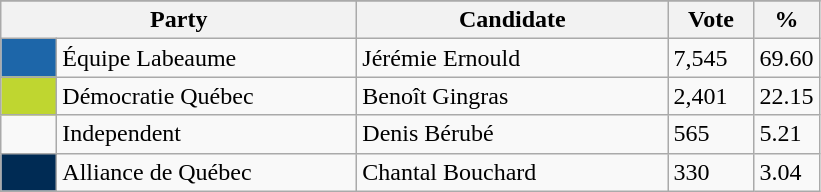<table class="wikitable">
<tr>
</tr>
<tr>
<th bgcolor="#DDDDFF" width="230px" colspan="2">Party</th>
<th bgcolor="#DDDDFF" width="200px">Candidate</th>
<th bgcolor="#DDDDFF" width="50px">Vote</th>
<th bgcolor="#DDDDFF" width="30px">%</th>
</tr>
<tr>
<td bgcolor=#1D66A9 width="30px"> </td>
<td>Équipe Labeaume</td>
<td>Jérémie Ernould</td>
<td>7,545</td>
<td>69.60</td>
</tr>
<tr>
<td bgcolor=#BFD630 width="30px"> </td>
<td>Démocratie Québec</td>
<td>Benoît Gingras</td>
<td>2,401</td>
<td>22.15</td>
</tr>
<tr>
<td> </td>
<td>Independent</td>
<td>Denis Bérubé</td>
<td>565</td>
<td>5.21</td>
</tr>
<tr>
<td bgcolor=#002B54 width="30px"> </td>
<td>Alliance de Québec</td>
<td>Chantal Bouchard</td>
<td>330</td>
<td>3.04</td>
</tr>
</table>
